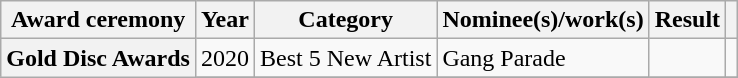<table class="wikitable sortable plainrowheaders">
<tr>
<th scope="col">Award ceremony</th>
<th scope="col">Year</th>
<th scope="col">Category</th>
<th scope="col">Nominee(s)/work(s)</th>
<th scope="col">Result</th>
<th scope="col" class="unsortable"></th>
</tr>
<tr>
<th scope="row" rowspan="4">Gold Disc Awards</th>
<td>2020</td>
<td>Best 5 New Artist</td>
<td>Gang Parade</td>
<td></td>
<td style="text-align:center;"></td>
</tr>
<tr>
</tr>
</table>
